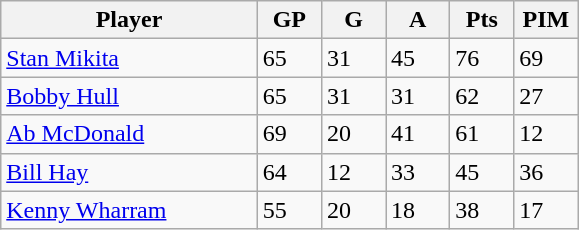<table class="wikitable">
<tr>
<th bgcolor="#DDDDFF" width="40%">Player</th>
<th bgcolor="#DDDDFF" width="10%">GP</th>
<th bgcolor="#DDDDFF" width="10%">G</th>
<th bgcolor="#DDDDFF" width="10%">A</th>
<th bgcolor="#DDDDFF" width="10%">Pts</th>
<th bgcolor="#DDDDFF" width="10%">PIM</th>
</tr>
<tr>
<td><a href='#'>Stan Mikita</a></td>
<td>65</td>
<td>31</td>
<td>45</td>
<td>76</td>
<td>69</td>
</tr>
<tr>
<td><a href='#'>Bobby Hull</a></td>
<td>65</td>
<td>31</td>
<td>31</td>
<td>62</td>
<td>27</td>
</tr>
<tr>
<td><a href='#'>Ab McDonald</a></td>
<td>69</td>
<td>20</td>
<td>41</td>
<td>61</td>
<td>12</td>
</tr>
<tr>
<td><a href='#'>Bill Hay</a></td>
<td>64</td>
<td>12</td>
<td>33</td>
<td>45</td>
<td>36</td>
</tr>
<tr>
<td><a href='#'>Kenny Wharram</a></td>
<td>55</td>
<td>20</td>
<td>18</td>
<td>38</td>
<td>17</td>
</tr>
</table>
